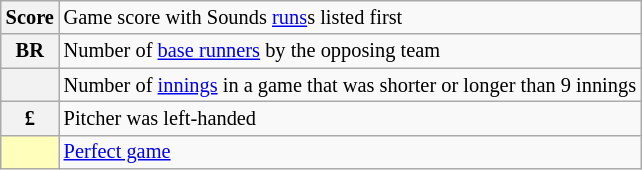<table class="wikitable plainrowheaders" style="font-size:85%">
<tr>
<th scope="row" style="text-align:center"><strong>Score</strong></th>
<td>Game score with Sounds <a href='#'>runs</a>s listed first</td>
</tr>
<tr>
<th scope="row" style="text-align:center"><strong>BR</strong></th>
<td>Number of <a href='#'>base runners</a> by the opposing team</td>
</tr>
<tr>
<th scope="row" style="text-align:center"></th>
<td>Number of <a href='#'>innings</a> in a game that was shorter or longer than 9 innings</td>
</tr>
<tr>
<th scope="row" style="text-align:center">£</th>
<td>Pitcher was left-handed</td>
</tr>
<tr>
<th scope="row" style="text-align:center; background-color:#ffffbb"></th>
<td><a href='#'>Perfect game</a></td>
</tr>
</table>
